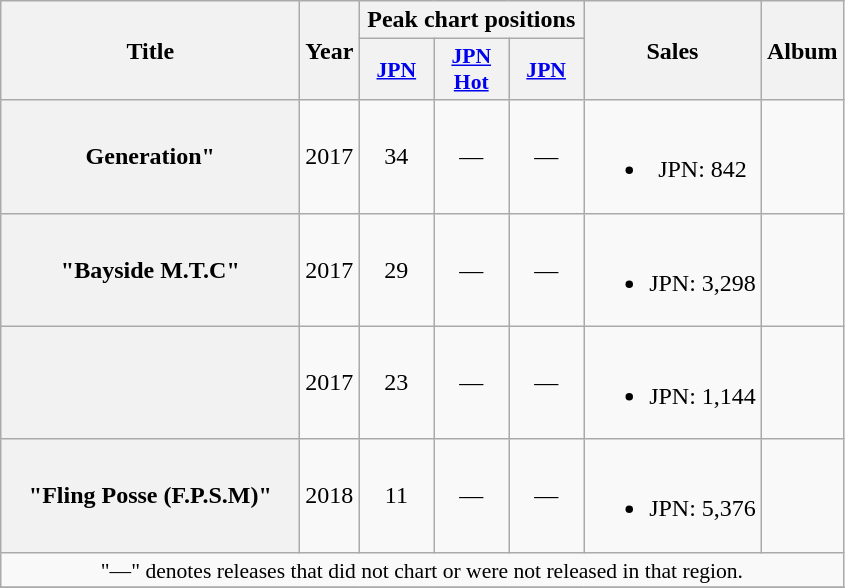<table class="wikitable plainrowheaders" style="text-align:center;">
<tr>
<th scope="col" rowspan="2" style="width:12em;">Title</th>
<th scope="col" rowspan="2">Year</th>
<th scope="col" colspan="3">Peak chart positions</th>
<th scope="col" rowspan="2">Sales<br></th>
<th scope="col" rowspan="2">Album</th>
</tr>
<tr>
<th scope="col" style="width:3em;font-size:90%;"><a href='#'>JPN</a><br></th>
<th scope="col" style="width:3em;font-size:90%;"><a href='#'>JPN<br>Hot</a></th>
<th scope="col" style="width:3em;font-size:90%;"><a href='#'>JPN<br></a></th>
</tr>
<tr>
<th scope="row"> Generation"</th>
<td>2017</td>
<td>34</td>
<td>—</td>
<td>—</td>
<td><br><ul><li>JPN: 842</li></ul></td>
<td></td>
</tr>
<tr>
<th scope="row">"Bayside M.T.C"</th>
<td>2017</td>
<td>29</td>
<td>—</td>
<td>—</td>
<td><br><ul><li>JPN: 3,298</li></ul></td>
<td></td>
</tr>
<tr>
<th scope="row"></th>
<td>2017</td>
<td>23</td>
<td>—</td>
<td>—</td>
<td><br><ul><li>JPN: 1,144</li></ul></td>
<td></td>
</tr>
<tr>
<th scope="row">"Fling Posse (F.P.S.M)"</th>
<td>2018</td>
<td>11</td>
<td>—</td>
<td>—</td>
<td><br><ul><li>JPN: 5,376</li></ul></td>
<td></td>
</tr>
<tr>
<td colspan="7" style="font-size:90%;">"—" denotes releases that did not chart or were not released in that region.</td>
</tr>
<tr>
</tr>
</table>
